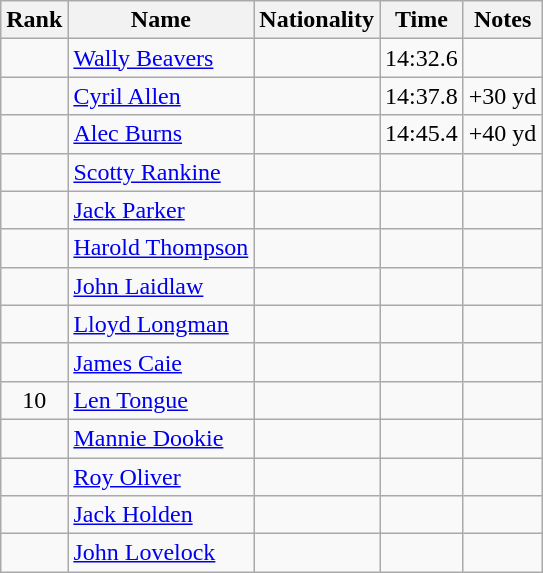<table class="wikitable sortable" style=" text-align:center">
<tr>
<th>Rank</th>
<th>Name</th>
<th>Nationality</th>
<th>Time</th>
<th>Notes</th>
</tr>
<tr>
<td></td>
<td align=left><a href='#'>Wally Beavers</a></td>
<td align=left></td>
<td>14:32.6</td>
<td></td>
</tr>
<tr>
<td></td>
<td align=left><a href='#'>Cyril Allen</a></td>
<td align=left></td>
<td>14:37.8</td>
<td>+30 yd</td>
</tr>
<tr>
<td></td>
<td align=left><a href='#'>Alec Burns</a></td>
<td align=left></td>
<td>14:45.4</td>
<td>+40 yd</td>
</tr>
<tr>
<td></td>
<td align=left><a href='#'>Scotty Rankine</a></td>
<td align=left></td>
<td></td>
<td></td>
</tr>
<tr>
<td></td>
<td align=left><a href='#'>Jack Parker</a></td>
<td align=left></td>
<td></td>
<td></td>
</tr>
<tr>
<td></td>
<td align=left><a href='#'>Harold Thompson</a></td>
<td align=left></td>
<td></td>
<td></td>
</tr>
<tr>
<td></td>
<td align=left><a href='#'>John Laidlaw</a></td>
<td align=left></td>
<td></td>
<td></td>
</tr>
<tr>
<td></td>
<td align=left><a href='#'>Lloyd Longman</a></td>
<td align=left></td>
<td></td>
<td></td>
</tr>
<tr>
<td></td>
<td align=left><a href='#'>James Caie</a></td>
<td align=left></td>
<td></td>
<td></td>
</tr>
<tr>
<td>10</td>
<td align=left><a href='#'>Len Tongue</a></td>
<td align=left></td>
<td></td>
<td></td>
</tr>
<tr>
<td></td>
<td align=left><a href='#'>Mannie Dookie</a></td>
<td align=left></td>
<td></td>
<td></td>
</tr>
<tr>
<td></td>
<td align=left><a href='#'>Roy Oliver</a></td>
<td align=left></td>
<td></td>
<td></td>
</tr>
<tr>
<td></td>
<td align=left><a href='#'>Jack Holden</a></td>
<td align=left></td>
<td></td>
<td></td>
</tr>
<tr>
<td></td>
<td align=left><a href='#'>John Lovelock</a></td>
<td align=left></td>
<td></td>
<td></td>
</tr>
</table>
